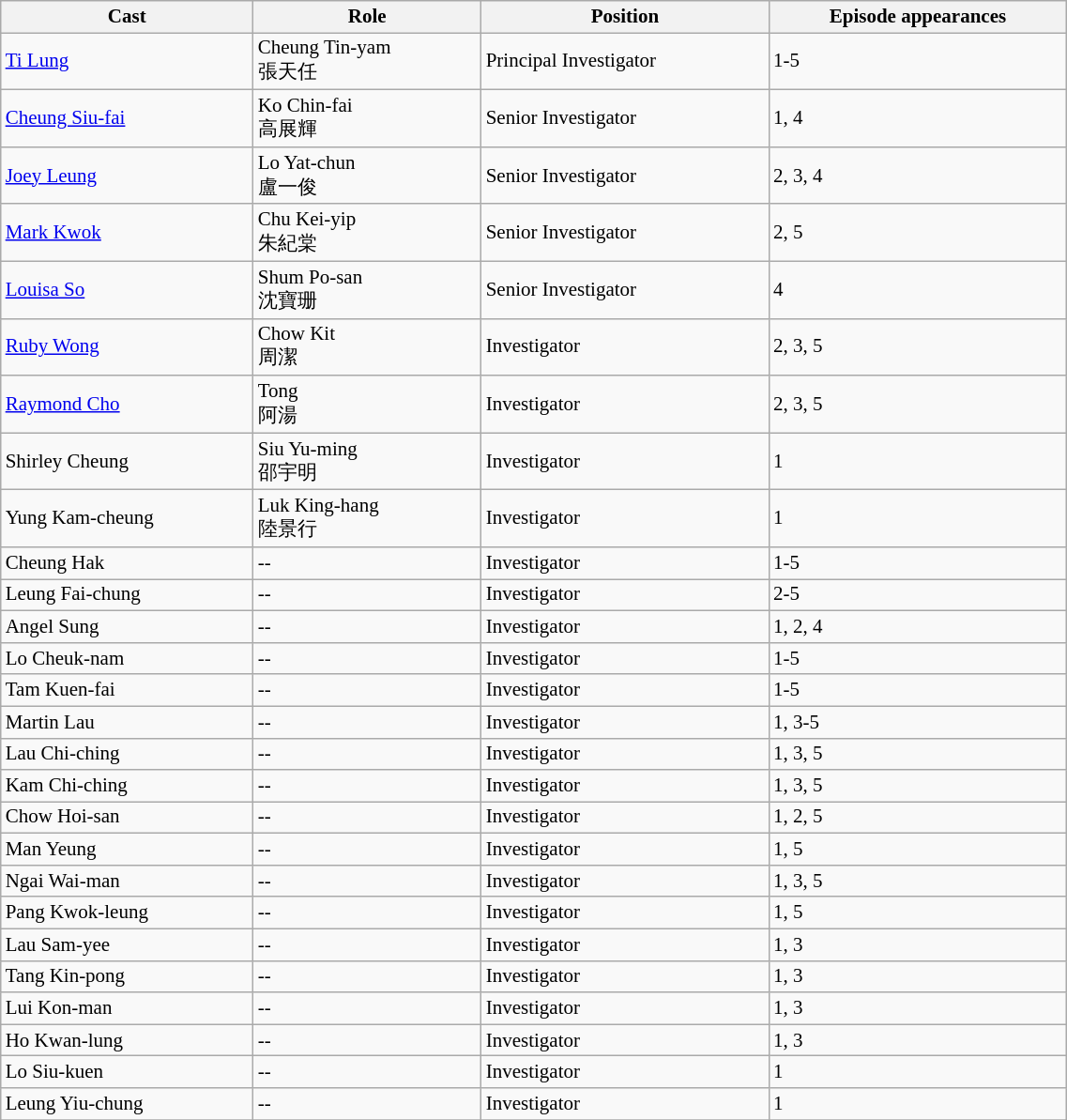<table class="wikitable" style="width:60%; font-size: 14px;">
<tr>
<th>Cast</th>
<th>Role</th>
<th>Position</th>
<th>Episode appearances</th>
</tr>
<tr>
<td><a href='#'>Ti Lung</a></td>
<td>Cheung Tin-yam<br>張天任</td>
<td>Principal Investigator</td>
<td>1-5</td>
</tr>
<tr>
<td><a href='#'>Cheung Siu-fai</a></td>
<td>Ko Chin-fai<br>高展輝</td>
<td>Senior Investigator</td>
<td>1, 4</td>
</tr>
<tr>
<td><a href='#'>Joey Leung</a></td>
<td>Lo Yat-chun<br>盧一俊</td>
<td>Senior Investigator</td>
<td>2, 3, 4</td>
</tr>
<tr>
<td><a href='#'>Mark Kwok</a></td>
<td>Chu Kei-yip<br>朱紀棠</td>
<td>Senior Investigator</td>
<td>2, 5</td>
</tr>
<tr>
<td><a href='#'>Louisa So</a></td>
<td>Shum Po-san<br>沈寶珊</td>
<td>Senior Investigator</td>
<td>4</td>
</tr>
<tr>
<td><a href='#'>Ruby Wong</a></td>
<td>Chow Kit<br>周潔</td>
<td>Investigator</td>
<td>2, 3, 5</td>
</tr>
<tr>
<td><a href='#'>Raymond Cho</a></td>
<td>Tong<br>阿湯</td>
<td>Investigator</td>
<td>2, 3, 5</td>
</tr>
<tr>
<td>Shirley Cheung</td>
<td>Siu Yu-ming<br>邵宇明</td>
<td>Investigator</td>
<td>1</td>
</tr>
<tr>
<td>Yung Kam-cheung</td>
<td>Luk King-hang<br>陸景行</td>
<td>Investigator</td>
<td>1</td>
</tr>
<tr>
<td>Cheung Hak</td>
<td>--</td>
<td>Investigator</td>
<td>1-5</td>
</tr>
<tr>
<td>Leung Fai-chung</td>
<td>--</td>
<td>Investigator</td>
<td>2-5</td>
</tr>
<tr>
<td>Angel Sung</td>
<td>--</td>
<td>Investigator</td>
<td>1, 2, 4</td>
</tr>
<tr>
<td>Lo Cheuk-nam</td>
<td>--</td>
<td>Investigator</td>
<td>1-5</td>
</tr>
<tr>
<td>Tam Kuen-fai</td>
<td>--</td>
<td>Investigator</td>
<td>1-5</td>
</tr>
<tr>
<td>Martin Lau</td>
<td>--</td>
<td>Investigator</td>
<td>1, 3-5</td>
</tr>
<tr>
<td>Lau Chi-ching</td>
<td>--</td>
<td>Investigator</td>
<td>1, 3, 5</td>
</tr>
<tr>
<td>Kam Chi-ching</td>
<td>--</td>
<td>Investigator</td>
<td>1, 3, 5</td>
</tr>
<tr>
<td>Chow Hoi-san</td>
<td>--</td>
<td>Investigator</td>
<td>1, 2, 5</td>
</tr>
<tr>
<td>Man Yeung</td>
<td>--</td>
<td>Investigator</td>
<td>1, 5</td>
</tr>
<tr>
<td>Ngai Wai-man</td>
<td>--</td>
<td>Investigator</td>
<td>1, 3, 5</td>
</tr>
<tr>
<td>Pang Kwok-leung</td>
<td>--</td>
<td>Investigator</td>
<td>1, 5</td>
</tr>
<tr>
<td>Lau Sam-yee</td>
<td>--</td>
<td>Investigator</td>
<td>1, 3</td>
</tr>
<tr>
<td>Tang Kin-pong</td>
<td>--</td>
<td>Investigator</td>
<td>1, 3</td>
</tr>
<tr>
<td>Lui Kon-man</td>
<td>--</td>
<td>Investigator</td>
<td>1, 3</td>
</tr>
<tr>
<td>Ho Kwan-lung</td>
<td>--</td>
<td>Investigator</td>
<td>1, 3</td>
</tr>
<tr>
<td>Lo Siu-kuen</td>
<td>--</td>
<td>Investigator</td>
<td>1</td>
</tr>
<tr>
<td>Leung Yiu-chung</td>
<td>--</td>
<td>Investigator</td>
<td>1</td>
</tr>
<tr>
</tr>
</table>
